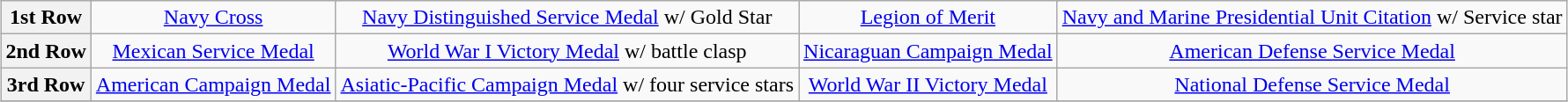<table class="wikitable" style="margin:1em auto; text-align:center;">
<tr>
<th>1st Row</th>
<td colspan="3"><a href='#'>Navy Cross</a></td>
<td colspan="3"><a href='#'>Navy Distinguished Service Medal</a> w/ Gold Star</td>
<td colspan="3"><a href='#'>Legion of Merit</a></td>
<td colspan="3"><a href='#'>Navy and Marine Presidential Unit Citation</a> w/ Service star</td>
</tr>
<tr>
<th>2nd Row</th>
<td colspan="3"><a href='#'>Mexican Service Medal</a></td>
<td colspan="3"><a href='#'>World War I Victory Medal</a> w/ battle clasp</td>
<td colspan="3"><a href='#'>Nicaraguan Campaign Medal</a></td>
<td colspan="3"><a href='#'>American Defense Service Medal</a></td>
</tr>
<tr>
<th>3rd Row</th>
<td colspan="3"><a href='#'>American Campaign Medal</a></td>
<td colspan="3"><a href='#'>Asiatic-Pacific Campaign Medal</a> w/ four service stars</td>
<td colspan="3"><a href='#'>World War II Victory Medal</a></td>
<td colspan="3"><a href='#'>National Defense Service Medal</a></td>
</tr>
<tr>
</tr>
</table>
